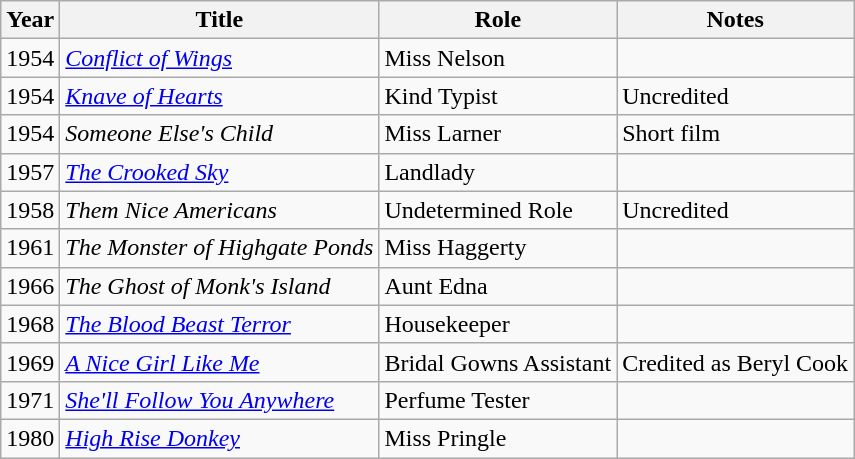<table class="wikitable sortable">
<tr>
<th>Year</th>
<th>Title</th>
<th>Role</th>
<th class="unsortable">Notes</th>
</tr>
<tr>
<td>1954</td>
<td><em><a href='#'>Conflict of Wings</a></em></td>
<td>Miss Nelson</td>
<td></td>
</tr>
<tr>
<td>1954</td>
<td><em><a href='#'>Knave of Hearts</a></em></td>
<td>Kind Typist</td>
<td>Uncredited</td>
</tr>
<tr>
<td>1954</td>
<td><em>Someone Else's Child</em></td>
<td>Miss Larner</td>
<td>Short film</td>
</tr>
<tr>
<td>1957</td>
<td><em><a href='#'>The Crooked Sky</a></em></td>
<td>Landlady</td>
<td></td>
</tr>
<tr>
<td>1958</td>
<td><em>Them Nice Americans</em></td>
<td>Undetermined Role</td>
<td>Uncredited</td>
</tr>
<tr>
<td>1961</td>
<td><em>The Monster of Highgate Ponds</em></td>
<td>Miss Haggerty</td>
<td></td>
</tr>
<tr>
<td>1966</td>
<td><em>The Ghost of Monk's Island</em></td>
<td>Aunt Edna</td>
<td></td>
</tr>
<tr>
<td>1968</td>
<td><em><a href='#'>The Blood Beast Terror</a></em></td>
<td>Housekeeper</td>
<td></td>
</tr>
<tr>
<td>1969</td>
<td><em><a href='#'>A Nice Girl Like Me</a></em></td>
<td>Bridal Gowns Assistant</td>
<td>Credited as Beryl Cook</td>
</tr>
<tr>
<td>1971</td>
<td><em><a href='#'>She'll Follow You Anywhere</a></em></td>
<td>Perfume Tester</td>
<td></td>
</tr>
<tr>
<td>1980</td>
<td><em><a href='#'>High Rise Donkey</a></em></td>
<td>Miss Pringle</td>
<td></td>
</tr>
</table>
